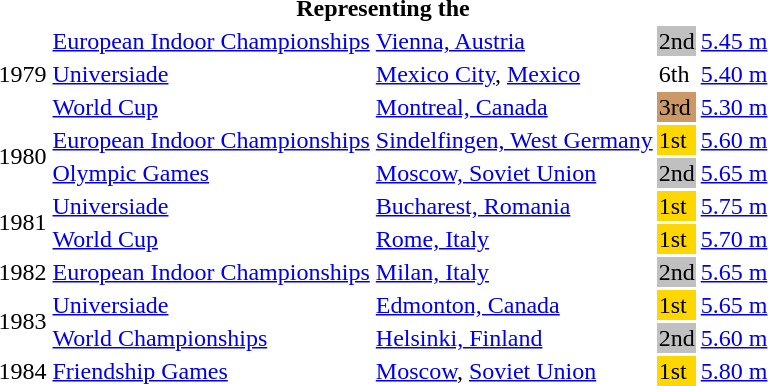<table>
<tr>
<th colspan="6">Representing the </th>
</tr>
<tr>
<td rowspan=3>1979</td>
<td><a href='#'>European Indoor Championships</a></td>
<td><a href='#'>Vienna, Austria</a></td>
<td bgcolor=silver>2nd</td>
<td><a href='#'>5.45 m</a></td>
</tr>
<tr>
<td><a href='#'>Universiade</a></td>
<td><a href='#'>Mexico City</a>, <a href='#'>Mexico</a></td>
<td>6th</td>
<td><a href='#'>5.40 m</a></td>
</tr>
<tr>
<td><a href='#'>World Cup</a></td>
<td><a href='#'>Montreal, Canada</a></td>
<td bgcolor=cc9966>3rd</td>
<td><a href='#'>5.30 m</a></td>
</tr>
<tr>
<td rowspan=2>1980</td>
<td><a href='#'>European Indoor Championships</a></td>
<td><a href='#'>Sindelfingen, West Germany</a></td>
<td bgcolor=gold>1st</td>
<td><a href='#'>5.60 m</a></td>
</tr>
<tr>
<td><a href='#'>Olympic Games</a></td>
<td><a href='#'>Moscow, Soviet Union</a></td>
<td bgcolor=silver>2nd</td>
<td><a href='#'>5.65 m</a></td>
</tr>
<tr>
<td rowspan=2>1981</td>
<td><a href='#'>Universiade</a></td>
<td><a href='#'>Bucharest, Romania</a></td>
<td bgcolor=gold>1st</td>
<td><a href='#'>5.75 m</a></td>
</tr>
<tr>
<td><a href='#'>World Cup</a></td>
<td><a href='#'>Rome, Italy</a></td>
<td bgcolor=gold>1st</td>
<td><a href='#'>5.70 m</a></td>
</tr>
<tr>
<td>1982</td>
<td><a href='#'>European Indoor Championships</a></td>
<td><a href='#'>Milan, Italy</a></td>
<td bgcolor=silver>2nd</td>
<td><a href='#'>5.65 m</a></td>
</tr>
<tr>
<td rowspan=2>1983</td>
<td><a href='#'>Universiade</a></td>
<td><a href='#'>Edmonton, Canada</a></td>
<td bgcolor=gold>1st</td>
<td><a href='#'>5.65 m</a></td>
</tr>
<tr>
<td><a href='#'>World Championships</a></td>
<td><a href='#'>Helsinki, Finland</a></td>
<td bgcolor=silver>2nd</td>
<td><a href='#'>5.60 m</a></td>
</tr>
<tr>
<td>1984</td>
<td><a href='#'>Friendship Games</a></td>
<td><a href='#'>Moscow</a>, <a href='#'>Soviet Union</a></td>
<td bgcolor=gold>1st</td>
<td><a href='#'>5.80 m</a></td>
</tr>
</table>
